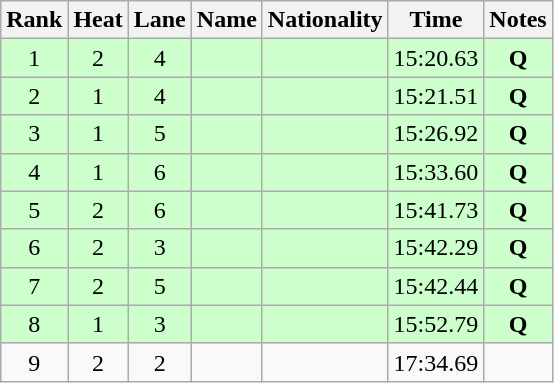<table class="wikitable sortable" style="text-align:center">
<tr>
<th>Rank</th>
<th>Heat</th>
<th>Lane</th>
<th>Name</th>
<th>Nationality</th>
<th>Time</th>
<th>Notes</th>
</tr>
<tr bgcolor=ccffcc>
<td>1</td>
<td>2</td>
<td>4</td>
<td align=left></td>
<td align=left></td>
<td>15:20.63</td>
<td><strong>Q</strong></td>
</tr>
<tr bgcolor=ccffcc>
<td>2</td>
<td>1</td>
<td>4</td>
<td align=left></td>
<td align=left></td>
<td>15:21.51</td>
<td><strong>Q</strong></td>
</tr>
<tr bgcolor=ccffcc>
<td>3</td>
<td>1</td>
<td>5</td>
<td align=left></td>
<td align=left></td>
<td>15:26.92</td>
<td><strong>Q</strong></td>
</tr>
<tr bgcolor=ccffcc>
<td>4</td>
<td>1</td>
<td>6</td>
<td align=left></td>
<td align=left></td>
<td>15:33.60</td>
<td><strong>Q</strong></td>
</tr>
<tr bgcolor=ccffcc>
<td>5</td>
<td>2</td>
<td>6</td>
<td align=left></td>
<td align=left></td>
<td>15:41.73</td>
<td><strong>Q</strong></td>
</tr>
<tr bgcolor=ccffcc>
<td>6</td>
<td>2</td>
<td>3</td>
<td align=left></td>
<td align=left></td>
<td>15:42.29</td>
<td><strong>Q</strong></td>
</tr>
<tr bgcolor=ccffcc>
<td>7</td>
<td>2</td>
<td>5</td>
<td align=left></td>
<td align=left></td>
<td>15:42.44</td>
<td><strong>Q</strong></td>
</tr>
<tr bgcolor=ccffcc>
<td>8</td>
<td>1</td>
<td>3</td>
<td align=left></td>
<td align=left></td>
<td>15:52.79</td>
<td><strong>Q</strong></td>
</tr>
<tr>
<td>9</td>
<td>2</td>
<td>2</td>
<td align=left></td>
<td align=left></td>
<td>17:34.69</td>
<td></td>
</tr>
</table>
